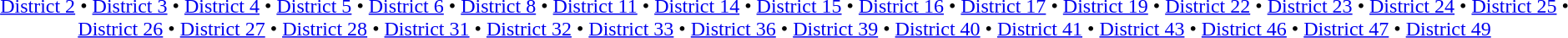<table id=toc class=toc summary=Contents>
<tr>
<td align=center><br><a href='#'>District 2</a> • <a href='#'>District 3</a> • <a href='#'>District 4</a> • <a href='#'>District 5</a> • <a href='#'>District 6</a> • <a href='#'>District 8</a> • <a href='#'>District 11</a> • <a href='#'>District 14</a> • <a href='#'>District 15</a> • <a href='#'>District 16</a> • <a href='#'>District 17</a> • <a href='#'>District 19</a> • <a href='#'>District 22</a> • <a href='#'>District 23</a> • <a href='#'>District 24</a> • <a href='#'>District 25</a> • <a href='#'>District 26</a> • <a href='#'>District 27</a> • <a href='#'>District 28</a> • <a href='#'>District 31</a> • <a href='#'>District 32</a> • <a href='#'>District 33</a> • <a href='#'>District 36</a> • <a href='#'>District 39</a> • <a href='#'>District 40</a> • <a href='#'>District 41</a> • <a href='#'>District 43</a> • <a href='#'>District 46</a> • <a href='#'>District 47</a> • <a href='#'>District 49</a></td>
</tr>
</table>
